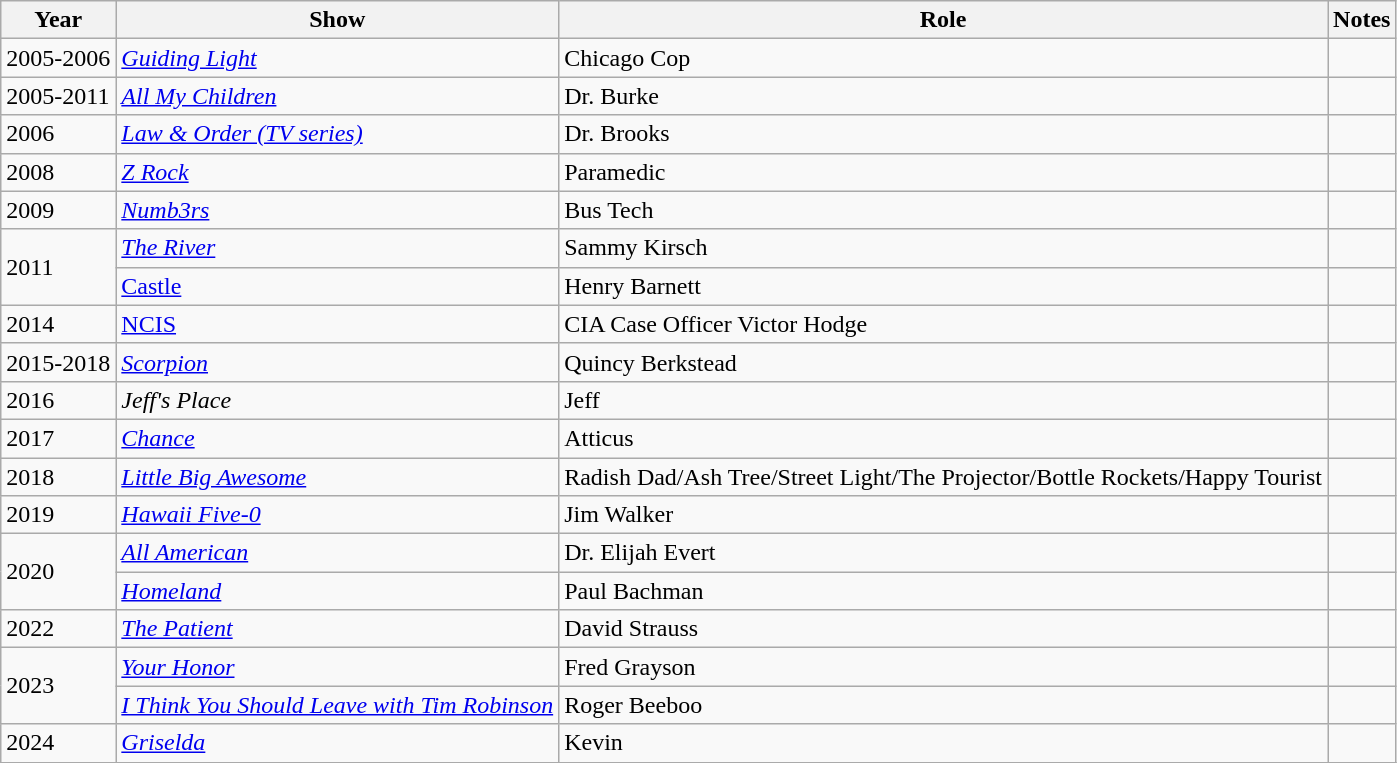<table class="wikitable plainrowheaders sortable">
<tr>
<th>Year</th>
<th>Show</th>
<th>Role</th>
<th>Notes</th>
</tr>
<tr>
<td rowspan="1">2005-2006</td>
<td><em><a href='#'>Guiding Light</a></em></td>
<td>Chicago Cop</td>
<td></td>
</tr>
<tr>
<td rowspan="1">2005-2011</td>
<td><em><a href='#'>All My Children</a></em></td>
<td>Dr. Burke</td>
<td></td>
</tr>
<tr>
<td rowspan="1">2006</td>
<td><em><a href='#'>Law & Order (TV series)</a></em></td>
<td>Dr. Brooks</td>
<td></td>
</tr>
<tr>
<td rowspan="1">2008</td>
<td><a href='#'><em>Z Rock</em></a></td>
<td>Paramedic</td>
<td></td>
</tr>
<tr>
<td rowspan="1">2009</td>
<td><em><a href='#'>Numb3rs</a></em></td>
<td>Bus Tech</td>
<td></td>
</tr>
<tr>
<td rowspan="2">2011</td>
<td><em><a href='#'>The River</a></em></td>
<td>Sammy Kirsch</td>
<td></td>
</tr>
<tr>
<td><em><a href='#'></em>Castle<em></a></em></td>
<td>Henry Barnett</td>
<td></td>
</tr>
<tr>
<td rowspan="1">2014</td>
<td><em><a href='#'></em>NCIS<em></a></em></td>
<td>CIA Case Officer Victor Hodge</td>
<td></td>
</tr>
<tr>
<td rowspan="1">2015-2018</td>
<td><em><a href='#'>Scorpion</a></em></td>
<td>Quincy Berkstead</td>
<td></td>
</tr>
<tr>
<td rowspan="1">2016</td>
<td><em>Jeff's Place</em></td>
<td>Jeff</td>
<td></td>
</tr>
<tr>
<td rowspan="1">2017</td>
<td><em><a href='#'>Chance</a></em></td>
<td>Atticus</td>
<td></td>
</tr>
<tr>
<td rowspan="1">2018</td>
<td><em><a href='#'>Little Big Awesome</a></em></td>
<td>Radish Dad/Ash Tree/Street Light/The Projector/Bottle Rockets/Happy Tourist</td>
<td></td>
</tr>
<tr>
<td rowspan="1">2019</td>
<td><em><a href='#'>Hawaii Five-0</a></em></td>
<td>Jim Walker</td>
<td></td>
</tr>
<tr>
<td rowspan="2">2020</td>
<td><em><a href='#'>All American</a></em></td>
<td>Dr. Elijah Evert</td>
<td></td>
</tr>
<tr>
<td><em><a href='#'>Homeland</a></em></td>
<td>Paul Bachman</td>
<td></td>
</tr>
<tr>
<td rowspan="1">2022</td>
<td><em><a href='#'>The Patient</a></em></td>
<td>David Strauss</td>
<td></td>
</tr>
<tr>
<td rowspan="2">2023</td>
<td><em><a href='#'>Your Honor</a></em></td>
<td>Fred Grayson</td>
<td></td>
</tr>
<tr>
<td><em><a href='#'>I Think You Should Leave with Tim Robinson</a></em></td>
<td>Roger Beeboo</td>
<td></td>
</tr>
<tr>
<td rowspan="1">2024</td>
<td><em><a href='#'>Griselda</a></em></td>
<td>Kevin</td>
<td></td>
</tr>
<tr>
</tr>
</table>
